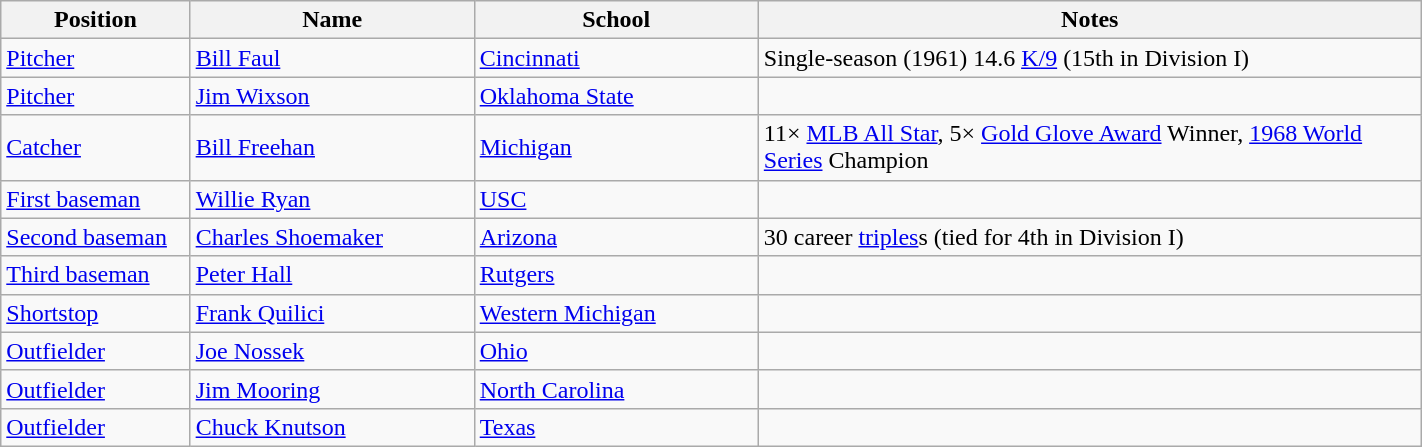<table class="wikitable sortable" style="width:75%;">
<tr>
<th width=10%>Position</th>
<th width=15%>Name</th>
<th width=15%>School</th>
<th width=35% class="unsortable">Notes</th>
</tr>
<tr>
<td><a href='#'>Pitcher</a></td>
<td><a href='#'>Bill Faul</a></td>
<td><a href='#'>Cincinnati</a></td>
<td>Single-season (1961) 14.6 <a href='#'>K/9</a> (15th in Division I)</td>
</tr>
<tr>
<td><a href='#'>Pitcher</a></td>
<td><a href='#'>Jim Wixson</a></td>
<td><a href='#'>Oklahoma State</a></td>
<td></td>
</tr>
<tr>
<td><a href='#'>Catcher</a></td>
<td><a href='#'>Bill Freehan</a></td>
<td><a href='#'>Michigan</a></td>
<td>11× <a href='#'>MLB All Star</a>, 5× <a href='#'>Gold Glove Award</a> Winner, <a href='#'>1968 World Series</a> Champion</td>
</tr>
<tr>
<td><a href='#'>First baseman</a></td>
<td><a href='#'>Willie Ryan</a></td>
<td><a href='#'>USC</a></td>
<td></td>
</tr>
<tr>
<td><a href='#'>Second baseman</a></td>
<td><a href='#'>Charles Shoemaker</a></td>
<td><a href='#'>Arizona</a></td>
<td>30 career <a href='#'>triples</a>s (tied for 4th in Division I)</td>
</tr>
<tr>
<td><a href='#'>Third baseman</a></td>
<td><a href='#'>Peter Hall</a></td>
<td><a href='#'>Rutgers</a></td>
<td></td>
</tr>
<tr>
<td><a href='#'>Shortstop</a></td>
<td><a href='#'>Frank Quilici</a></td>
<td><a href='#'>Western Michigan</a></td>
<td></td>
</tr>
<tr>
<td><a href='#'>Outfielder</a></td>
<td><a href='#'>Joe Nossek</a></td>
<td><a href='#'>Ohio</a></td>
<td></td>
</tr>
<tr>
<td><a href='#'>Outfielder</a></td>
<td><a href='#'>Jim Mooring</a></td>
<td><a href='#'>North Carolina</a></td>
<td></td>
</tr>
<tr>
<td><a href='#'>Outfielder</a></td>
<td><a href='#'>Chuck Knutson</a></td>
<td><a href='#'>Texas</a></td>
<td></td>
</tr>
</table>
